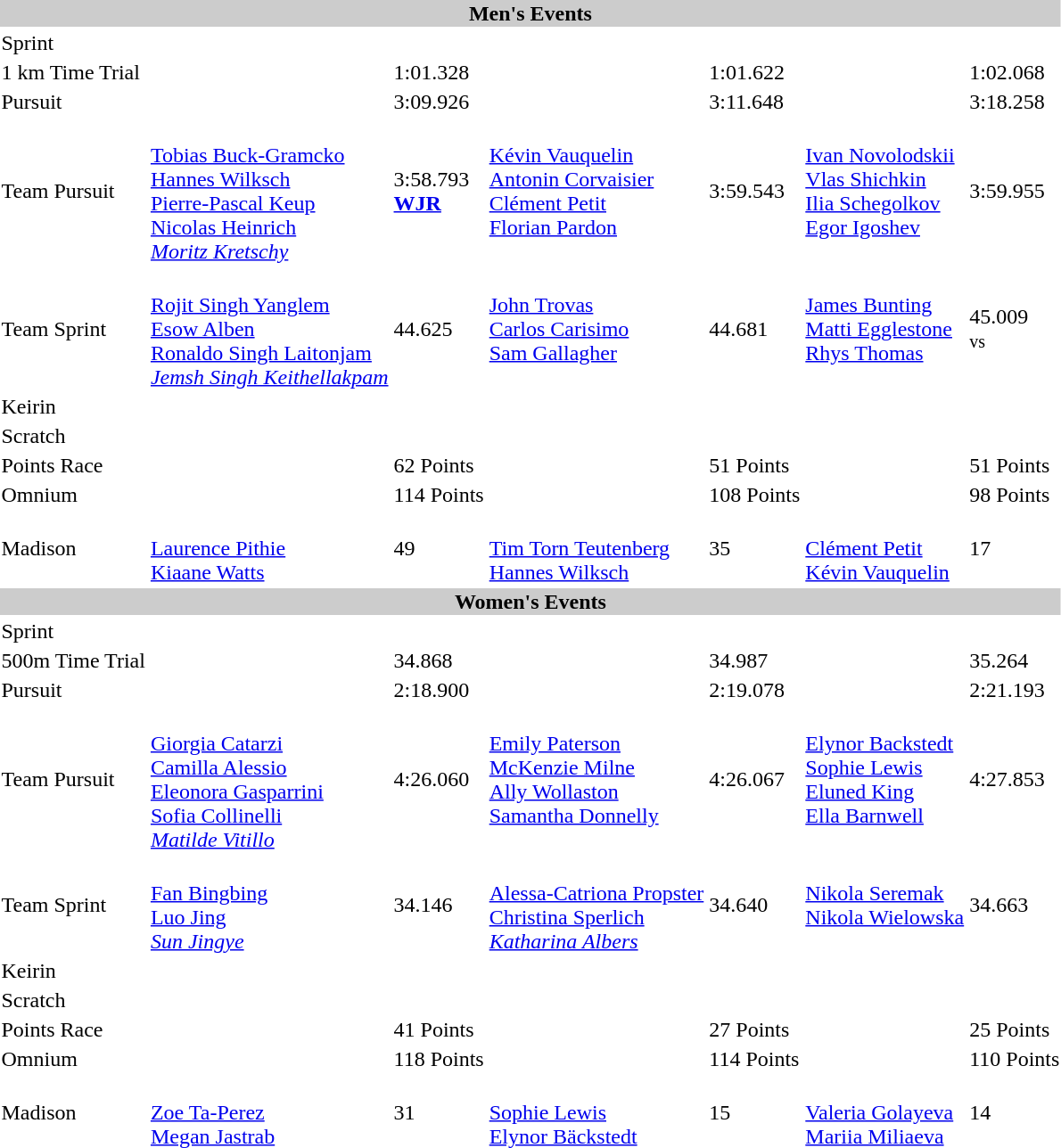<table>
<tr style="background:#ccc; width:100%;">
<td colspan=7 align=center><strong>Men's Events</strong></td>
</tr>
<tr>
<td>Sprint</td>
<td colspan=2></td>
<td colspan=2></td>
<td colspan=2></td>
</tr>
<tr>
<td>1 km Time Trial</td>
<td></td>
<td>1:01.328</td>
<td></td>
<td>1:01.622</td>
<td></td>
<td>1:02.068</td>
</tr>
<tr>
<td>Pursuit</td>
<td></td>
<td>3:09.926</td>
<td></td>
<td>3:11.648</td>
<td></td>
<td>3:18.258</td>
</tr>
<tr>
<td>Team Pursuit</td>
<td valign="top"><br><a href='#'>Tobias Buck-Gramcko</a><br><a href='#'>Hannes Wilksch</a><br><a href='#'>Pierre-Pascal Keup</a><br><a href='#'>Nicolas Heinrich</a><br><em><a href='#'>Moritz Kretschy</a></em></td>
<td>3:58.793<br><strong><a href='#'>WJR</a></strong></td>
<td valign="top"><br><a href='#'>Kévin Vauquelin</a><br><a href='#'>Antonin Corvaisier</a><br><a href='#'>Clément Petit</a><br><a href='#'>Florian Pardon</a></td>
<td>3:59.543</td>
<td valign="top"><br><a href='#'>Ivan Novolodskii</a><br><a href='#'>Vlas Shichkin</a><br><a href='#'>Ilia Schegolkov</a><br><a href='#'>Egor Igoshev</a></td>
<td>3:59.955</td>
</tr>
<tr>
<td>Team Sprint</td>
<td valign="top"><br><a href='#'>Rojit Singh Yanglem</a><br><a href='#'>Esow Alben</a><br><a href='#'>Ronaldo Singh Laitonjam</a><br><em><a href='#'>Jemsh Singh Keithellakpam</a></em></td>
<td>44.625</td>
<td valign="top"><br><a href='#'>John Trovas</a><br><a href='#'>Carlos Carisimo</a><br><a href='#'>Sam Gallagher</a></td>
<td>44.681</td>
<td valign="top"><br><a href='#'>James Bunting</a><br><a href='#'>Matti Egglestone</a><br><a href='#'>Rhys Thomas</a></td>
<td>45.009<br><small>vs </small></td>
</tr>
<tr>
<td>Keirin</td>
<td colspan=2></td>
<td colspan=2></td>
<td colspan=2></td>
</tr>
<tr>
<td>Scratch</td>
<td colspan=2></td>
<td colspan=2></td>
<td colspan=2></td>
</tr>
<tr>
<td>Points Race</td>
<td></td>
<td>62 Points</td>
<td></td>
<td>51 Points</td>
<td></td>
<td>51 Points</td>
</tr>
<tr>
<td>Omnium</td>
<td></td>
<td>114 Points</td>
<td></td>
<td>108 Points</td>
<td></td>
<td>98 Points</td>
</tr>
<tr>
<td>Madison</td>
<td><br><a href='#'>Laurence Pithie</a><br><a href='#'>Kiaane Watts</a></td>
<td>49</td>
<td><br><a href='#'>Tim Torn Teutenberg</a><br><a href='#'>Hannes Wilksch</a></td>
<td>35</td>
<td><br><a href='#'>Clément Petit</a><br><a href='#'>Kévin Vauquelin</a></td>
<td>17</td>
</tr>
<tr style="background:#ccc; width:100%;">
<td colspan=7 align=center><strong>Women's Events</strong></td>
</tr>
<tr>
<td>Sprint</td>
<td colspan=2></td>
<td colspan=2></td>
<td colspan=2></td>
</tr>
<tr>
<td>500m Time Trial</td>
<td></td>
<td>34.868</td>
<td></td>
<td>34.987</td>
<td></td>
<td>35.264</td>
</tr>
<tr>
<td>Pursuit</td>
<td></td>
<td>2:18.900</td>
<td></td>
<td>2:19.078</td>
<td></td>
<td>2:21.193</td>
</tr>
<tr>
<td>Team Pursuit</td>
<td valign="top"><br><a href='#'>Giorgia Catarzi</a><br><a href='#'>Camilla Alessio</a><br><a href='#'>Eleonora Gasparrini</a><br><a href='#'>Sofia Collinelli</a><br><em><a href='#'>Matilde Vitillo</a></em></td>
<td>4:26.060</td>
<td valign="top"><br><a href='#'>Emily Paterson</a><br><a href='#'>McKenzie Milne</a><br><a href='#'>Ally Wollaston</a><br><a href='#'>Samantha Donnelly</a></td>
<td>4:26.067</td>
<td valign="top"><br><a href='#'>Elynor Backstedt</a><br><a href='#'>Sophie Lewis</a><br><a href='#'>Eluned King</a><br><a href='#'>Ella Barnwell</a></td>
<td>4:27.853</td>
</tr>
<tr>
<td>Team Sprint</td>
<td valign="top"><br><a href='#'>Fan Bingbing</a><br><a href='#'>Luo Jing</a><br><em><a href='#'>Sun Jingye</a></em></td>
<td>34.146</td>
<td valign="top"><br><a href='#'>Alessa-Catriona Propster</a><br><a href='#'>Christina Sperlich</a><br><em><a href='#'>Katharina Albers</a></em></td>
<td>34.640</td>
<td valign="top"><br><a href='#'>Nikola Seremak</a><br><a href='#'>Nikola Wielowska</a></td>
<td>34.663</td>
</tr>
<tr>
<td>Keirin</td>
<td colspan=2></td>
<td colspan=2></td>
<td colspan=2></td>
</tr>
<tr>
<td>Scratch</td>
<td colspan=2></td>
<td colspan=2></td>
<td colspan=2></td>
</tr>
<tr>
<td>Points Race</td>
<td></td>
<td>41 Points</td>
<td></td>
<td>27 Points</td>
<td></td>
<td>25 Points</td>
</tr>
<tr>
<td>Omnium</td>
<td></td>
<td>118 Points</td>
<td></td>
<td>114 Points</td>
<td></td>
<td>110 Points</td>
</tr>
<tr>
<td>Madison</td>
<td><br><a href='#'>Zoe Ta-Perez</a><br><a href='#'>Megan Jastrab</a></td>
<td>31</td>
<td><br><a href='#'>Sophie Lewis</a><br><a href='#'>Elynor Bäckstedt</a></td>
<td>15</td>
<td><br><a href='#'>Valeria Golayeva</a><br><a href='#'>Mariia Miliaeva</a></td>
<td>14</td>
</tr>
</table>
